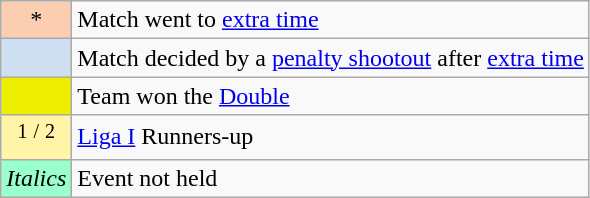<table class="wikitable">
<tr>
<td align=center style="background-color:#FBCEB1">*</td>
<td>Match went to <a href='#'>extra time</a></td>
</tr>
<tr>
<td align=center style="background-color:#cedff2"></td>
<td>Match decided by a <a href='#'>penalty shootout</a> after <a href='#'>extra time</a></td>
</tr>
<tr>
<td bgcolor="#eeee00" align="center"></td>
<td>Team won the <a href='#'>Double</a></td>
</tr>
<tr>
<td align=center style="background-color:#fff4a7"><sup>1</sup> <sup>/</sup> <sup>2</sup></td>
<td><a href='#'>Liga I</a> Runners-up</td>
</tr>
<tr>
<td align=center style="background-color:#9FC"><em>Italics</em></td>
<td>Event not held</td>
</tr>
</table>
